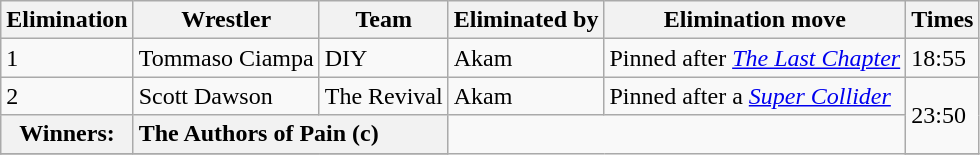<table class="wikitable" border="1">
<tr>
<th>Elimination</th>
<th>Wrestler</th>
<th>Team</th>
<th>Eliminated by</th>
<th>Elimination move</th>
<th>Times</th>
</tr>
<tr>
<td>1</td>
<td>Tommaso Ciampa</td>
<td>DIY</td>
<td>Akam</td>
<td>Pinned after <a href='#'><em>The Last Chapter</em></a></td>
<td>18:55</td>
</tr>
<tr>
<td>2</td>
<td>Scott Dawson</td>
<td>The Revival</td>
<td>Akam</td>
<td>Pinned after a <a href='#'><em>Super Collider</em></a></td>
<td rowspan=2>23:50</td>
</tr>
<tr>
<th>Winners:</th>
<td colspan="2" bgcolor="#f2f2f2"><strong>The Authors of Pain (c)</strong></td>
</tr>
<tr>
</tr>
</table>
